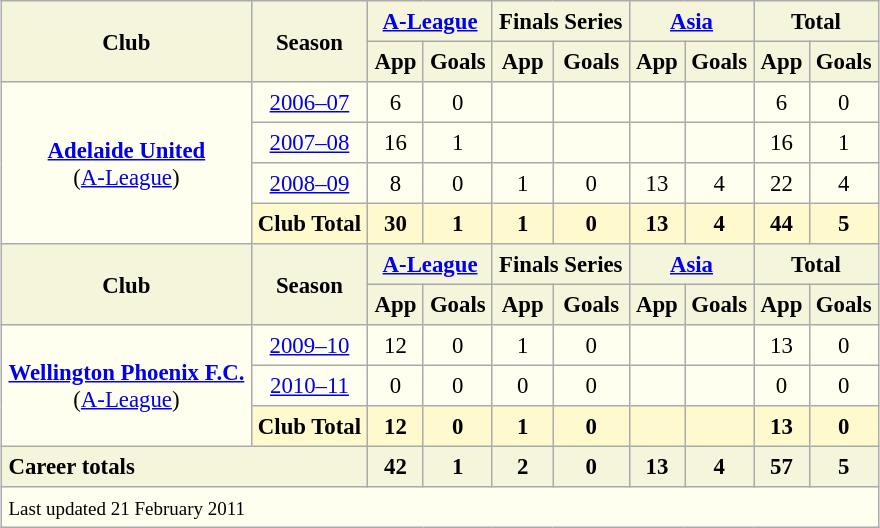<table border="1" cellpadding="4" cellspacing="2" style="margin:auto; background:ivory; font-size:95%; border:1px #aaa solid; border-collapse:collapse; clear:center;">
<tr style="background:beige">
<th rowspan="2">Club</th>
<th rowspan="2">Season</th>
<th colspan="2"><a href='#'>A-League</a></th>
<th colspan="2">Finals Series</th>
<th colspan="2"><a href='#'>Asia</a></th>
<th colspan="2">Total</th>
</tr>
<tr style="background:beige">
<th>App</th>
<th>Goals</th>
<th>App</th>
<th>Goals</th>
<th>App</th>
<th>Goals</th>
<th>App</th>
<th>Goals</th>
</tr>
<tr>
<td rowspan="4" style="text-align:center;"><strong><a href='#'>Adelaide United</a></strong><br>(<a href='#'>A-League</a>)</td>
<td style="text-align:center;"><a href='#'>2006–07</a></td>
<td style="text-align:center;">6</td>
<td style="text-align:center;">0</td>
<td style="text-align:center;"></td>
<td style="text-align:center;"></td>
<td style="text-align:center;"></td>
<td style="text-align:center;"></td>
<td style="text-align:center;">6</td>
<td style="text-align:center;">0</td>
</tr>
<tr>
<td style="text-align:center;"><a href='#'>2007–08</a></td>
<td style="text-align:center;">16</td>
<td style="text-align:center;">1</td>
<td style="text-align:center;"></td>
<td style="text-align:center;"></td>
<td style="text-align:center;"></td>
<td style="text-align:center;"></td>
<td style="text-align:center;">16</td>
<td style="text-align:center;">1</td>
</tr>
<tr>
<td style="text-align:center;"><a href='#'>2008–09</a></td>
<td style="text-align:center;">8</td>
<td style="text-align:center;">0</td>
<td style="text-align:center;">1</td>
<td style="text-align:center;">0</td>
<td style="text-align:center;">13</td>
<td style="text-align:center;">4</td>
<td style="text-align:center;">22</td>
<td style="text-align:center;">4</td>
</tr>
<tr style="background:lemonchiffon">
<th style="text-align:left;">Club Total</th>
<th>30</th>
<th>1</th>
<th>1</th>
<th>0</th>
<th>13</th>
<th>4</th>
<th>44</th>
<th>5</th>
</tr>
<tr style="background:beige">
<th rowspan="2">Club</th>
<th rowspan="2">Season</th>
<th colspan="2"><a href='#'>A-League</a></th>
<th colspan="2">Finals Series</th>
<th colspan="2"><a href='#'>Asia</a></th>
<th colspan="2">Total</th>
</tr>
<tr style="background:beige">
<th>App</th>
<th>Goals</th>
<th>App</th>
<th>Goals</th>
<th>App</th>
<th>Goals</th>
<th>App</th>
<th>Goals</th>
</tr>
<tr>
<td rowspan="3" style="text-align:center;"><strong><a href='#'>Wellington Phoenix F.C.</a></strong><br>(<a href='#'>A-League</a>)</td>
<td style="text-align:center;"><a href='#'>2009–10</a></td>
<td style="text-align:center;">12</td>
<td style="text-align:center;">0</td>
<td style="text-align:center;">1</td>
<td style="text-align:center;">0</td>
<td style="text-align:center;"></td>
<td style="text-align:center;"></td>
<td style="text-align:center;">13</td>
<td style="text-align:center;">0</td>
</tr>
<tr>
<td style="text-align:center;"><a href='#'>2010–11</a></td>
<td style="text-align:center;">0</td>
<td style="text-align:center;">0</td>
<td style="text-align:center;">0</td>
<td style="text-align:center;">0</td>
<td style="text-align:center;"></td>
<td style="text-align:center;"></td>
<td style="text-align:center;">0</td>
<td style="text-align:center;">0</td>
</tr>
<tr style="background:lemonchiffon">
<th style="text-align:left;">Club Total</th>
<th>12</th>
<th>0</th>
<th>1</th>
<th>0</th>
<th></th>
<th></th>
<th>13</th>
<th>0</th>
</tr>
<tr>
<th colspan="2" style="background:beige; text-align:left;">Career totals</th>
<th style="text-align:center; background:beige;">42</th>
<th style="text-align:center; background:beige;">1</th>
<th style="text-align:center; background:beige;">2</th>
<th style="text-align:center; background:beige;">0</th>
<th style="text-align:center; background:beige;">13</th>
<th style="text-align:center; background:beige;">4</th>
<th style="text-align:center; background:beige;">57</th>
<th style="text-align:center; background:beige;">5</th>
</tr>
<tr>
<td colspan="12"><small>Last updated 21 February 2011</small></td>
</tr>
</table>
